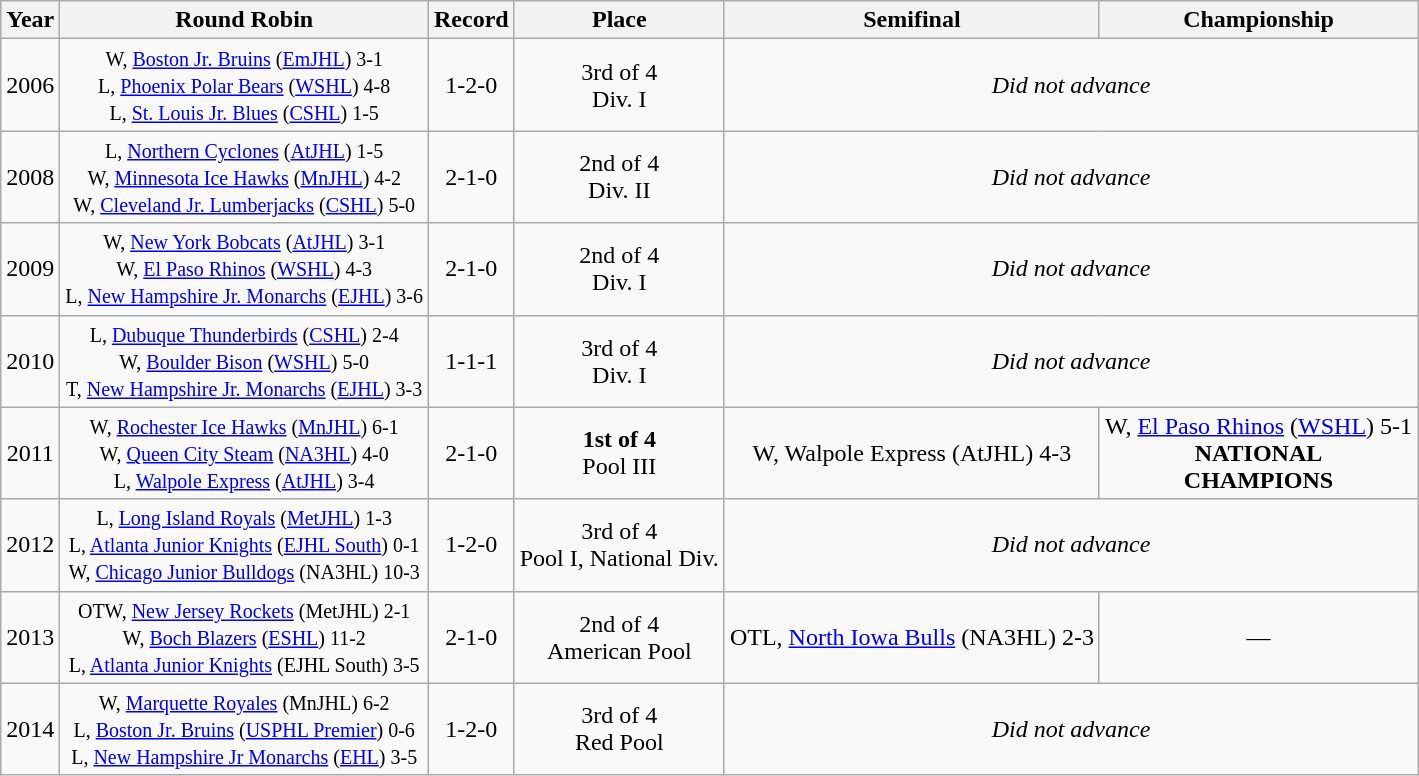<table class="wikitable"  style="text-align:center">
<tr>
<th>Year</th>
<th>Round Robin</th>
<th>Record</th>
<th>Place</th>
<th>Semifinal</th>
<th>Championship</th>
</tr>
<tr>
<td>2006</td>
<td><small>W, <a href='#'>Boston Jr. Bruins</a> (<a href='#'>EmJHL</a>) 3-1<br>L, <a href='#'>Phoenix Polar Bears</a> (<a href='#'>WSHL</a>) 4-8<br>L, <a href='#'>St. Louis Jr. Blues</a> (<a href='#'>CSHL</a>) 1-5</small></td>
<td>1-2-0</td>
<td>3rd of 4<br>Div. I</td>
<td colspan=2><em>Did not advance</em></td>
</tr>
<tr>
<td>2008</td>
<td><small>L, <a href='#'>Northern Cyclones</a> (<a href='#'>AtJHL</a>) 1-5<br>W, <a href='#'>Minnesota Ice Hawks</a> (<a href='#'>MnJHL</a>) 4-2<br>W, <a href='#'>Cleveland Jr. Lumberjacks</a> (<a href='#'>CSHL</a>) 5-0</small></td>
<td>2-1-0</td>
<td>2nd of 4<br>Div. II</td>
<td colspan=2><em>Did not advance</em></td>
</tr>
<tr>
<td>2009</td>
<td><small>W, <a href='#'>New York Bobcats</a> (<a href='#'>AtJHL</a>) 3-1<br>W, <a href='#'>El Paso Rhinos</a> (<a href='#'>WSHL</a>) 4-3<br>L, <a href='#'>New Hampshire Jr. Monarchs</a> (<a href='#'>EJHL</a>) 3-6</small></td>
<td>2-1-0</td>
<td>2nd of 4<br>Div. I</td>
<td colspan=2><em>Did not advance</em></td>
</tr>
<tr>
<td>2010</td>
<td><small>L, <a href='#'>Dubuque Thunderbirds</a> (<a href='#'>CSHL</a>) 2-4<br>W, <a href='#'>Boulder Bison</a> (<a href='#'>WSHL</a>) 5-0<br>T, <a href='#'>New Hampshire Jr. Monarchs</a> (<a href='#'>EJHL</a>) 3-3</small></td>
<td>1-1-1</td>
<td>3rd of 4<br>Div. I</td>
<td colspan=2><em>Did not advance</em></td>
</tr>
<tr>
<td>2011</td>
<td><small>W, <a href='#'>Rochester Ice Hawks</a> (<a href='#'>MnJHL</a>) 6-1<br>W, <a href='#'>Queen City Steam</a> (<a href='#'>NA3HL</a>) 4-0<br>L, <a href='#'>Walpole Express</a> (<a href='#'>AtJHL</a>) 3-4</small></td>
<td>2-1-0</td>
<td><strong>1st of 4</strong><br>Pool III</td>
<td>W, Walpole Express (AtJHL) 4-3</td>
<td>W, <a href='#'>El Paso Rhinos</a> (<a href='#'>WSHL</a>) 5-1<br><strong>NATIONAL <br>CHAMPIONS</strong></td>
</tr>
<tr>
<td>2012</td>
<td><small>L, <a href='#'>Long Island Royals</a> (<a href='#'>MetJHL</a>) 1-3<br>L, <a href='#'>Atlanta Junior Knights</a> (<a href='#'>EJHL South</a>) 0-1<br>W, <a href='#'>Chicago Junior Bulldogs</a> (NA3HL) 10-3</small></td>
<td>1-2-0</td>
<td>3rd of 4<br>Pool I, National Div.</td>
<td colspan=2><em>Did not advance</em></td>
</tr>
<tr>
<td>2013</td>
<td><small>OTW, <a href='#'>New Jersey Rockets</a> (MetJHL) 2-1<br>W, <a href='#'>Boch Blazers</a> (<a href='#'>ESHL</a>) 11-2<br>L, <a href='#'>Atlanta Junior Knights</a> (EJHL South) 3-5</small></td>
<td>2-1-0</td>
<td>2nd of 4<br>American Pool</td>
<td>OTL, <a href='#'>North Iowa Bulls</a> (NA3HL) 2-3</td>
<td>—</td>
</tr>
<tr>
<td>2014</td>
<td><small>W, <a href='#'>Marquette Royales</a> (MnJHL) 6-2<br>L, <a href='#'>Boston Jr. Bruins</a> (<a href='#'>USPHL Premier</a>) 0-6<br>L, <a href='#'>New Hampshire Jr Monarchs</a> (<a href='#'>EHL</a>) 3-5</small></td>
<td>1-2-0</td>
<td>3rd of 4<br>Red Pool</td>
<td colspan=2><em>Did not advance</em></td>
</tr>
</table>
